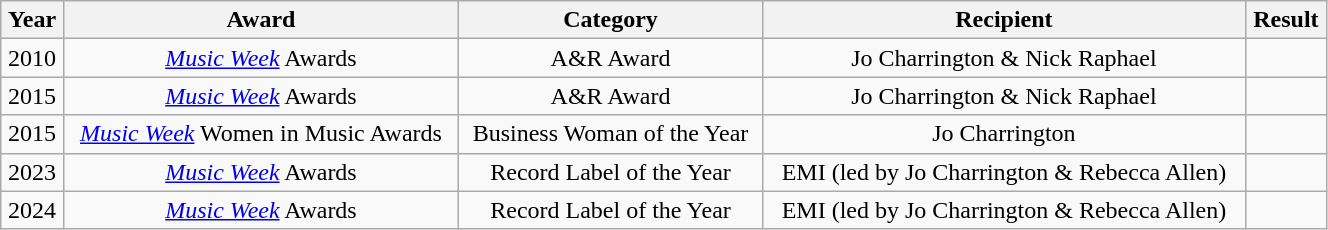<table class="wikitable" style="width:70%; text-align:center;">
<tr>
<th>Year</th>
<th>Award</th>
<th>Category</th>
<th>Recipient</th>
<th>Result</th>
</tr>
<tr>
<td>2010</td>
<td><em><a href='#'>Music Week</a></em> Awards</td>
<td>A&R Award</td>
<td>Jo Charrington & Nick Raphael</td>
<td></td>
</tr>
<tr>
<td>2015</td>
<td><em><a href='#'>Music Week</a></em> Awards</td>
<td>A&R Award</td>
<td>Jo Charrington & Nick Raphael</td>
<td></td>
</tr>
<tr>
<td>2015</td>
<td><em><a href='#'>Music Week</a></em> Women in Music Awards</td>
<td>Business Woman of the Year</td>
<td>Jo Charrington</td>
<td></td>
</tr>
<tr>
<td>2023</td>
<td><em><a href='#'>Music Week</a></em> Awards</td>
<td>Record Label of the Year</td>
<td>EMI (led by Jo Charrington & Rebecca Allen)</td>
<td></td>
</tr>
<tr>
<td>2024</td>
<td><em><a href='#'>Music Week</a></em> Awards</td>
<td>Record Label of the Year</td>
<td>EMI (led by Jo Charrington & Rebecca Allen)</td>
<td></td>
</tr>
</table>
